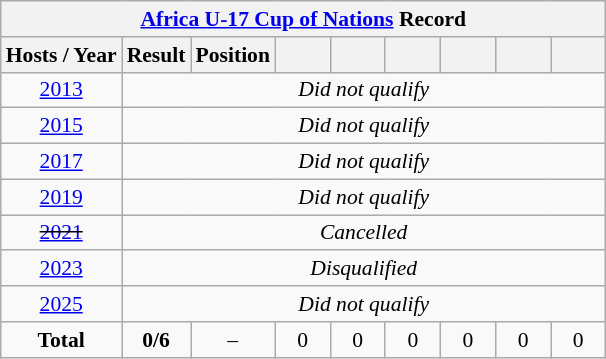<table class="wikitable" style="text-align: center;font-size:90%;">
<tr>
<th colspan=9><a href='#'>Africa U-17 Cup of Nations</a> Record</th>
</tr>
<tr>
<th>Hosts / Year</th>
<th>Result</th>
<th>Position</th>
<th width=30></th>
<th width=30></th>
<th width=30></th>
<th width=30></th>
<th width=30></th>
<th width=30></th>
</tr>
<tr>
<td> <a href='#'>2013</a></td>
<td colspan=13><em>Did not qualify</em></td>
</tr>
<tr>
<td> <a href='#'>2015</a></td>
<td colspan=13><em>Did not qualify</em></td>
</tr>
<tr>
<td> <a href='#'>2017</a></td>
<td colspan=13><em>Did not qualify</em></td>
</tr>
<tr>
<td> <a href='#'>2019</a></td>
<td colspan=13><em>Did not qualify</em></td>
</tr>
<tr>
<td> <s> <a href='#'>2021</a></s></td>
<td colspan=8><em>Cancelled</em></td>
</tr>
<tr>
<td> <a href='#'>2023</a></td>
<td colspan=8><em> Disqualified</em></td>
</tr>
<tr>
<td> <a href='#'>2025</a></td>
<td colspan=8><em>Did not qualify</em></td>
</tr>
<tr>
<td><strong>Total</strong></td>
<td><strong>0/6</strong></td>
<td>–</td>
<td>0</td>
<td>0</td>
<td>0</td>
<td>0</td>
<td>0</td>
<td>0</td>
</tr>
</table>
